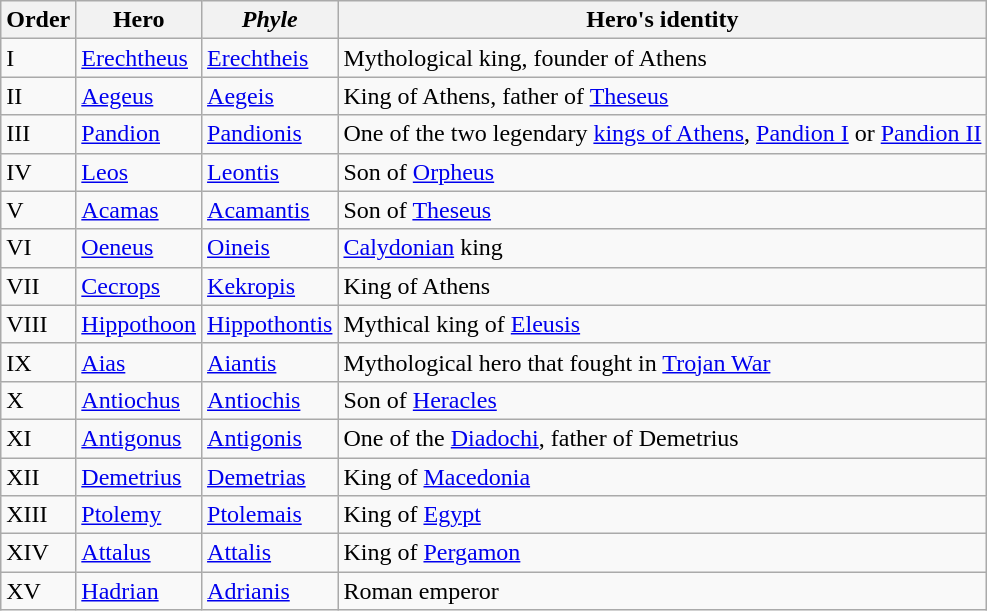<table class="wikitable">
<tr>
<th>Order</th>
<th>Hero</th>
<th><em>Phyle</em></th>
<th>Hero's identity</th>
</tr>
<tr>
<td>I</td>
<td><a href='#'>Erechtheus</a></td>
<td><a href='#'>Erechtheis</a></td>
<td>Mythological king, founder of Athens</td>
</tr>
<tr>
<td>II</td>
<td><a href='#'>Aegeus</a></td>
<td><a href='#'>Aegeis</a></td>
<td>King of Athens, father of <a href='#'>Theseus</a></td>
</tr>
<tr>
<td>III</td>
<td><a href='#'>Pandion</a></td>
<td><a href='#'>Pandionis</a></td>
<td>One of the two legendary <a href='#'>kings of Athens</a>, <a href='#'>Pandion I</a> or <a href='#'>Pandion II</a></td>
</tr>
<tr>
<td>IV</td>
<td><a href='#'>Leos</a></td>
<td><a href='#'>Leontis</a></td>
<td>Son of <a href='#'>Orpheus</a></td>
</tr>
<tr>
<td>V</td>
<td><a href='#'>Acamas</a></td>
<td><a href='#'>Acamantis</a></td>
<td>Son of <a href='#'>Theseus</a></td>
</tr>
<tr>
<td>VI</td>
<td><a href='#'>Oeneus</a></td>
<td><a href='#'>Oineis</a></td>
<td><a href='#'>Calydonian</a> king</td>
</tr>
<tr>
<td>VII</td>
<td><a href='#'>Cecrops</a></td>
<td><a href='#'>Kekropis</a></td>
<td>King of Athens</td>
</tr>
<tr>
<td>VIII</td>
<td><a href='#'>Hippothoon</a></td>
<td><a href='#'>Hippothontis</a></td>
<td>Mythical king of <a href='#'>Eleusis</a></td>
</tr>
<tr>
<td>IX</td>
<td><a href='#'>Aias</a></td>
<td><a href='#'>Aiantis</a></td>
<td>Mythological hero that fought in <a href='#'>Trojan War</a></td>
</tr>
<tr>
<td>X</td>
<td><a href='#'>Antiochus</a></td>
<td><a href='#'>Antiochis</a></td>
<td>Son of <a href='#'>Heracles</a></td>
</tr>
<tr>
<td>XI</td>
<td><a href='#'>Antigonus</a></td>
<td><a href='#'>Antigonis</a></td>
<td>One of the <a href='#'>Diadochi</a>, father of Demetrius</td>
</tr>
<tr>
<td>XII</td>
<td><a href='#'>Demetrius</a></td>
<td><a href='#'>Demetrias</a></td>
<td>King of <a href='#'>Macedonia</a></td>
</tr>
<tr>
<td>XIII</td>
<td><a href='#'>Ptolemy</a></td>
<td><a href='#'>Ptolemais</a></td>
<td>King of <a href='#'>Egypt</a></td>
</tr>
<tr>
<td>XIV</td>
<td><a href='#'>Attalus</a></td>
<td><a href='#'>Attalis</a></td>
<td>King of <a href='#'>Pergamon</a></td>
</tr>
<tr>
<td>XV</td>
<td><a href='#'>Hadrian</a></td>
<td><a href='#'>Adrianis</a></td>
<td>Roman emperor</td>
</tr>
</table>
